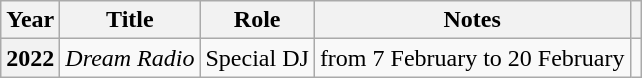<table class="wikitable sortable plainrowheaders">
<tr>
<th scope="col">Year</th>
<th scope="col">Title</th>
<th scope="col">Role</th>
<th scope="col">Notes</th>
<th scope="col" class="unsortable"></th>
</tr>
<tr>
<th scope="row">2022</th>
<td><em>Dream Radio</em></td>
<td>Special DJ</td>
<td>from  7 February to 20 February</td>
<td></td>
</tr>
</table>
